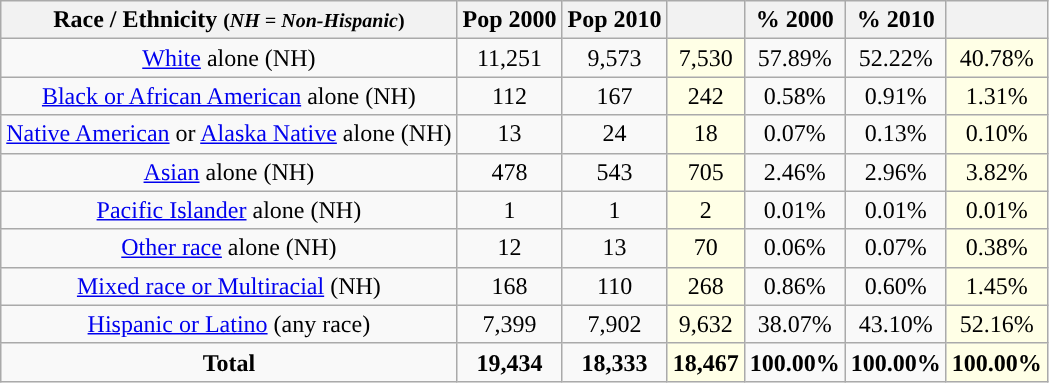<table class="wikitable" style="text-align:center;">
<tr>
<th>Race / Ethnicity <small>(<em>NH = Non-Hispanic</em>)</small></th>
<th>Pop 2000</th>
<th>Pop 2010</th>
<th></th>
<th>% 2000</th>
<th>% 2010</th>
<th></th>
</tr>
<tr>
<td><a href='#'>White</a> alone (NH)</td>
<td>11,251</td>
<td>9,573</td>
<td style='background: #ffffe6;'>7,530</td>
<td>57.89%</td>
<td>52.22%</td>
<td style='background: #ffffe6;'>40.78%</td>
</tr>
<tr>
<td><a href='#'>Black or African American</a> alone (NH)</td>
<td>112</td>
<td>167</td>
<td style='background: #ffffe6;'>242</td>
<td>0.58%</td>
<td>0.91%</td>
<td style='background: #ffffe6;'>1.31%</td>
</tr>
<tr>
<td><a href='#'>Native American</a> or <a href='#'>Alaska Native</a> alone (NH)</td>
<td>13</td>
<td>24</td>
<td style='background: #ffffe6;'>18</td>
<td>0.07%</td>
<td>0.13%</td>
<td style='background: #ffffe6;'>0.10%</td>
</tr>
<tr>
<td><a href='#'>Asian</a> alone (NH)</td>
<td>478</td>
<td>543</td>
<td style='background: #ffffe6;'>705</td>
<td>2.46%</td>
<td>2.96%</td>
<td style='background: #ffffe6;'>3.82%</td>
</tr>
<tr>
<td><a href='#'>Pacific Islander</a> alone (NH)</td>
<td>1</td>
<td>1</td>
<td style='background: #ffffe6;'>2</td>
<td>0.01%</td>
<td>0.01%</td>
<td style='background: #ffffe6;'>0.01%</td>
</tr>
<tr>
<td><a href='#'>Other race</a> alone (NH)</td>
<td>12</td>
<td>13</td>
<td style='background: #ffffe6;'>70</td>
<td>0.06%</td>
<td>0.07%</td>
<td style='background: #ffffe6;'>0.38%</td>
</tr>
<tr>
<td><a href='#'>Mixed race or Multiracial</a> (NH)</td>
<td>168</td>
<td>110</td>
<td style='background: #ffffe6;'>268</td>
<td>0.86%</td>
<td>0.60%</td>
<td style='background: #ffffe6;'>1.45%</td>
</tr>
<tr>
<td><a href='#'>Hispanic or Latino</a> (any race)</td>
<td>7,399</td>
<td>7,902</td>
<td style='background: #ffffe6;'>9,632</td>
<td>38.07%</td>
<td>43.10%</td>
<td style='background: #ffffe6;'>52.16%</td>
</tr>
<tr>
<td><strong>Total</strong></td>
<td><strong>19,434</strong></td>
<td><strong>18,333</strong></td>
<td style='background: #ffffe6;'><strong>18,467</strong></td>
<td><strong>100.00%</strong></td>
<td><strong>100.00%</strong></td>
<td style='background: #ffffe6;'><strong>100.00%</strong></td>
</tr>
</table>
